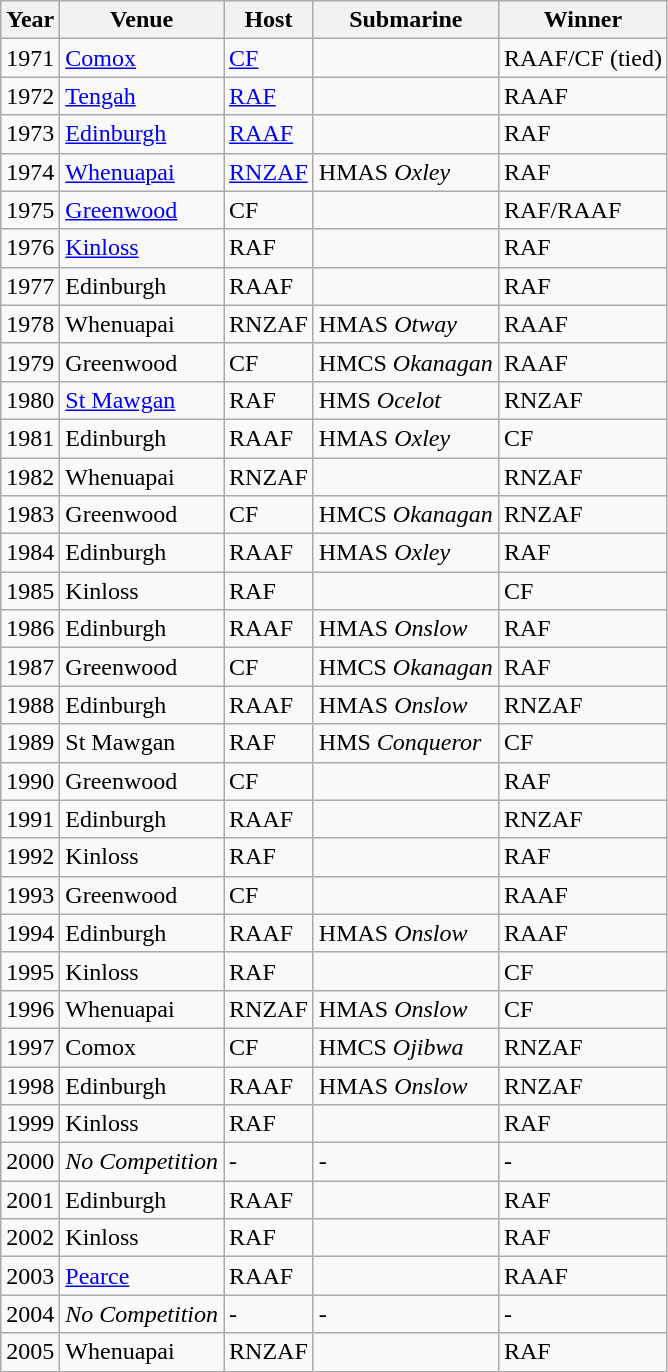<table class="wikitable">
<tr>
<th>Year</th>
<th>Venue</th>
<th>Host</th>
<th>Submarine</th>
<th>Winner</th>
</tr>
<tr>
<td>1971</td>
<td><a href='#'>Comox</a></td>
<td><a href='#'>CF</a></td>
<td></td>
<td>RAAF/CF (tied)</td>
</tr>
<tr>
<td>1972</td>
<td><a href='#'>Tengah</a></td>
<td><a href='#'>RAF</a></td>
<td></td>
<td>RAAF</td>
</tr>
<tr>
<td>1973</td>
<td><a href='#'>Edinburgh</a></td>
<td><a href='#'>RAAF</a></td>
<td></td>
<td>RAF</td>
</tr>
<tr>
<td>1974</td>
<td><a href='#'>Whenuapai</a></td>
<td><a href='#'>RNZAF</a></td>
<td>HMAS <em>Oxley</em></td>
<td>RAF</td>
</tr>
<tr>
<td>1975</td>
<td><a href='#'>Greenwood</a></td>
<td>CF</td>
<td></td>
<td>RAF/RAAF</td>
</tr>
<tr>
<td>1976</td>
<td><a href='#'>Kinloss</a></td>
<td>RAF</td>
<td></td>
<td>RAF</td>
</tr>
<tr>
<td>1977</td>
<td>Edinburgh</td>
<td>RAAF</td>
<td></td>
<td>RAF</td>
</tr>
<tr>
<td>1978</td>
<td>Whenuapai</td>
<td>RNZAF</td>
<td>HMAS <em>Otway</em></td>
<td>RAAF</td>
</tr>
<tr>
<td>1979</td>
<td>Greenwood</td>
<td>CF</td>
<td>HMCS <em>Okanagan</em></td>
<td>RAAF</td>
</tr>
<tr>
<td>1980</td>
<td><a href='#'>St Mawgan</a></td>
<td>RAF</td>
<td>HMS <em>Ocelot</em></td>
<td>RNZAF</td>
</tr>
<tr>
<td>1981</td>
<td>Edinburgh</td>
<td>RAAF</td>
<td>HMAS <em>Oxley</em></td>
<td>CF</td>
</tr>
<tr>
<td>1982</td>
<td>Whenuapai</td>
<td>RNZAF</td>
<td></td>
<td>RNZAF</td>
</tr>
<tr>
<td>1983</td>
<td>Greenwood</td>
<td>CF</td>
<td>HMCS <em>Okanagan</em></td>
<td>RNZAF</td>
</tr>
<tr>
<td>1984</td>
<td>Edinburgh</td>
<td>RAAF</td>
<td>HMAS <em>Oxley</em></td>
<td>RAF</td>
</tr>
<tr>
<td>1985</td>
<td>Kinloss</td>
<td>RAF</td>
<td></td>
<td>CF</td>
</tr>
<tr>
<td>1986</td>
<td>Edinburgh</td>
<td>RAAF</td>
<td>HMAS <em>Onslow</em></td>
<td>RAF</td>
</tr>
<tr>
<td>1987</td>
<td>Greenwood</td>
<td>CF</td>
<td>HMCS <em>Okanagan</em></td>
<td>RAF</td>
</tr>
<tr>
<td>1988</td>
<td>Edinburgh</td>
<td>RAAF</td>
<td>HMAS <em>Onslow</em></td>
<td>RNZAF</td>
</tr>
<tr>
<td>1989</td>
<td>St Mawgan</td>
<td>RAF</td>
<td>HMS <em>Conqueror</em></td>
<td>CF</td>
</tr>
<tr>
<td>1990</td>
<td>Greenwood</td>
<td>CF</td>
<td></td>
<td>RAF</td>
</tr>
<tr>
<td>1991</td>
<td>Edinburgh</td>
<td>RAAF</td>
<td></td>
<td>RNZAF</td>
</tr>
<tr>
<td>1992</td>
<td>Kinloss</td>
<td>RAF</td>
<td></td>
<td>RAF</td>
</tr>
<tr>
<td>1993</td>
<td>Greenwood</td>
<td>CF</td>
<td></td>
<td>RAAF</td>
</tr>
<tr>
<td>1994</td>
<td>Edinburgh</td>
<td>RAAF</td>
<td>HMAS <em>Onslow</em></td>
<td>RAAF</td>
</tr>
<tr>
<td>1995</td>
<td>Kinloss</td>
<td>RAF</td>
<td></td>
<td>CF</td>
</tr>
<tr>
<td>1996</td>
<td>Whenuapai</td>
<td>RNZAF</td>
<td>HMAS <em>Onslow</em></td>
<td>CF</td>
</tr>
<tr>
<td>1997</td>
<td>Comox</td>
<td>CF</td>
<td>HMCS <em>Ojibwa</em></td>
<td>RNZAF</td>
</tr>
<tr>
<td>1998</td>
<td>Edinburgh</td>
<td>RAAF</td>
<td>HMAS <em>Onslow</em></td>
<td>RNZAF</td>
</tr>
<tr>
<td>1999</td>
<td>Kinloss</td>
<td>RAF</td>
<td></td>
<td>RAF</td>
</tr>
<tr>
<td>2000</td>
<td><em>No Competition</em></td>
<td>-</td>
<td>-</td>
<td>-</td>
</tr>
<tr>
<td>2001</td>
<td>Edinburgh</td>
<td>RAAF</td>
<td></td>
<td>RAF</td>
</tr>
<tr>
<td>2002</td>
<td>Kinloss</td>
<td>RAF</td>
<td></td>
<td>RAF</td>
</tr>
<tr>
<td>2003</td>
<td><a href='#'>Pearce</a></td>
<td>RAAF</td>
<td></td>
<td>RAAF</td>
</tr>
<tr>
<td>2004</td>
<td><em>No Competition</em></td>
<td>-</td>
<td>-</td>
<td>-</td>
</tr>
<tr>
<td>2005</td>
<td>Whenuapai</td>
<td>RNZAF</td>
<td></td>
<td>RAF</td>
</tr>
</table>
